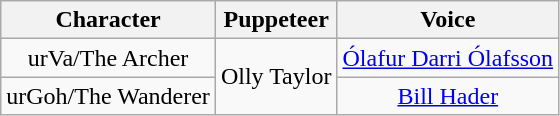<table class="wikitable sortable" style="text-align:center">
<tr>
<th scope="col">Character</th>
<th scope="col">Puppeteer</th>
<th scope="col">Voice</th>
</tr>
<tr>
<td>urVa/The Archer</td>
<td rowspan="2">Olly Taylor</td>
<td><a href='#'>Ólafur Darri Ólafsson</a></td>
</tr>
<tr>
<td>urGoh/The Wanderer</td>
<td><a href='#'>Bill Hader</a></td>
</tr>
</table>
